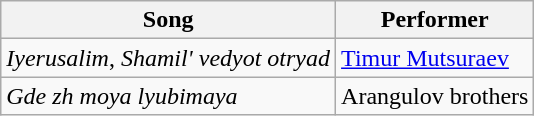<table border=1 class="wikitable">
<tr>
<th style="background:MediumSpringGray "><strong>Song</strong></th>
<th style="background:MediumSpringGray "><strong>Performer</strong></th>
</tr>
<tr>
<td><em>Iyerusalim</em>, <em>Shamil' vedyot otryad</em></td>
<td><a href='#'>Timur Mutsuraev</a></td>
</tr>
<tr>
<td><em>Gde zh moya lyubimaya</em></td>
<td>Arangulov brothers</td>
</tr>
</table>
